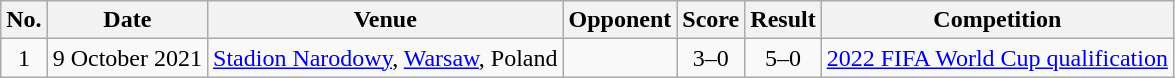<table class="wikitable sortable">
<tr>
<th scope="col">No.</th>
<th scope="col">Date</th>
<th scope="col">Venue</th>
<th scope="col">Opponent</th>
<th scope="col">Score</th>
<th scope="col">Result</th>
<th scope="col">Competition</th>
</tr>
<tr>
<td align="center">1</td>
<td>9 October 2021</td>
<td><a href='#'>Stadion Narodowy</a>, <a href='#'>Warsaw</a>, Poland</td>
<td></td>
<td align="center">3–0</td>
<td align="center">5–0</td>
<td><a href='#'>2022 FIFA World Cup qualification</a></td>
</tr>
</table>
